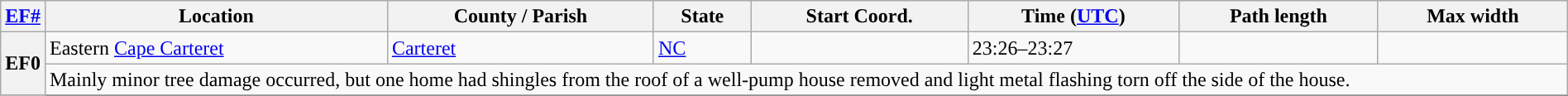<table class="wikitable sortable" style="width:100%;">
<tr>
<th scope="col" width="2%" align="center"><a href='#'>EF#</a></th>
<th scope="col" align="center" class="unsortable">Location</th>
<th scope="col" align="center" class="unsortable">County / Parish</th>
<th scope="col" align="center">State</th>
<th scope="col" align="center">Start Coord.</th>
<th scope="col" align="center">Time (<a href='#'>UTC</a>)</th>
<th scope="col" align="center">Path length</th>
<th scope="col" align="center">Max width</th>
</tr>
<tr>
<th scope="row" rowspan="2" style="background-color:#">EF0</th>
<td>Eastern <a href='#'>Cape Carteret</a></td>
<td><a href='#'>Carteret</a></td>
<td><a href='#'>NC</a></td>
<td></td>
<td>23:26–23:27</td>
<td></td>
<td></td>
</tr>
<tr class="expand-child">
<td colspan="8" style=" border-bottom: 1px solid black;">Mainly minor tree damage occurred, but one home had shingles from the roof of a well-pump house removed and light metal flashing torn off the side of the house.</td>
</tr>
<tr>
</tr>
</table>
